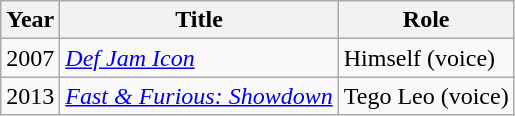<table class="wikitable sortable">
<tr>
<th>Year</th>
<th>Title</th>
<th>Role</th>
</tr>
<tr>
<td>2007</td>
<td><em><a href='#'>Def Jam Icon</a></em></td>
<td>Himself (voice)</td>
</tr>
<tr>
<td>2013</td>
<td><em><a href='#'>Fast & Furious: Showdown</a></em></td>
<td>Tego Leo (voice)</td>
</tr>
</table>
